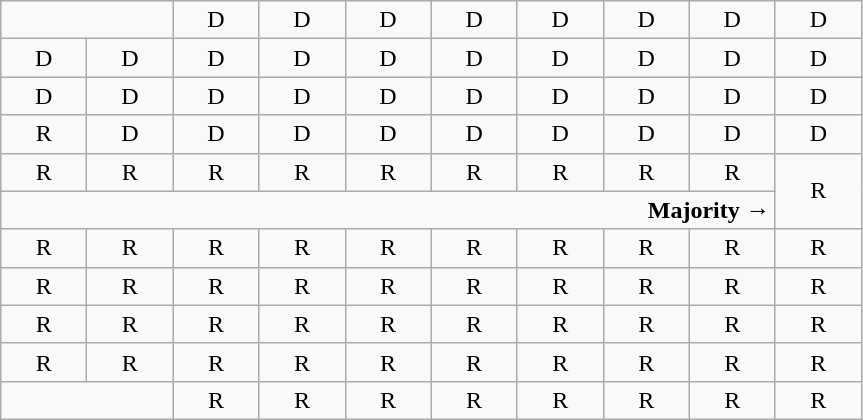<table class="wikitable" style="text-align:center">
<tr>
<td colspan="2"> </td>
<td>D</td>
<td>D</td>
<td>D</td>
<td>D</td>
<td>D</td>
<td>D</td>
<td>D</td>
<td>D</td>
</tr>
<tr>
<td width="50px" >D</td>
<td width="50px" >D</td>
<td width="50px" >D</td>
<td width="50px" >D</td>
<td width="50px" >D</td>
<td width="50px" >D</td>
<td width="50px" >D</td>
<td width="50px" >D</td>
<td width="50px" >D</td>
<td width="50px" >D</td>
</tr>
<tr>
<td>D</td>
<td>D</td>
<td>D</td>
<td>D</td>
<td>D</td>
<td>D</td>
<td>D</td>
<td>D</td>
<td>D</td>
<td>D</td>
</tr>
<tr>
<td>R<br></td>
<td>D<br></td>
<td>D<br></td>
<td>D<br></td>
<td>D<br></td>
<td>D<br></td>
<td>D<br></td>
<td>D<br></td>
<td>D<br></td>
<td>D<br></td>
</tr>
<tr>
<td>R<br></td>
<td>R<br></td>
<td>R<br></td>
<td>R<br></td>
<td>R<br></td>
<td>R<br></td>
<td>R<br></td>
<td>R<br></td>
<td>R<br></td>
<td rowspan="2" >R<br></td>
</tr>
<tr>
<td colspan="9" align="right"><strong>Majority →</strong></td>
</tr>
<tr>
<td>R<br></td>
<td>R<br></td>
<td>R<br></td>
<td>R<br></td>
<td>R<br></td>
<td>R<br></td>
<td>R<br></td>
<td>R<br></td>
<td>R<br></td>
<td>R<br></td>
</tr>
<tr>
<td>R<br></td>
<td>R<br></td>
<td>R<br></td>
<td>R<br></td>
<td>R</td>
<td>R</td>
<td>R</td>
<td>R</td>
<td>R</td>
<td>R</td>
</tr>
<tr>
<td>R</td>
<td>R</td>
<td>R</td>
<td>R</td>
<td>R</td>
<td>R</td>
<td>R</td>
<td>R</td>
<td>R</td>
<td>R</td>
</tr>
<tr>
<td>R</td>
<td>R</td>
<td>R</td>
<td>R</td>
<td>R</td>
<td>R</td>
<td>R</td>
<td>R</td>
<td>R</td>
<td>R</td>
</tr>
<tr>
<td colspan="2"></td>
<td>R</td>
<td>R</td>
<td>R</td>
<td>R</td>
<td>R</td>
<td>R</td>
<td>R</td>
<td>R</td>
</tr>
</table>
